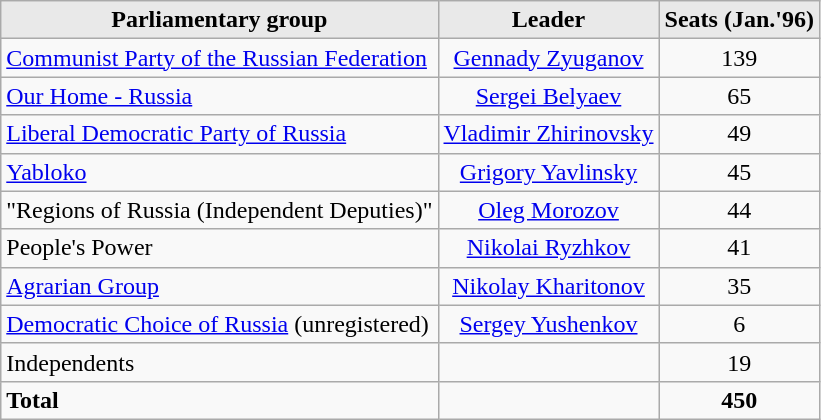<table class=wikitable>
<tr>
<th colspan=2 style="background-color:#E9E9E9" align=left>Parliamentary group</th>
<th style="background-color:#E9E9E9" align=right>Leader</th>
<th style="background-color:#E9E9E9" align=right>Seats (Jan.'96)</th>
</tr>
<tr>
<td align=left colspan=2><a href='#'>Communist Party of the Russian Federation</a></td>
<td align="center"><a href='#'>Gennady Zyuganov</a></td>
<td align="center">139</td>
</tr>
<tr>
<td align=left colspan=2><a href='#'>Our Home - Russia</a></td>
<td align="center"><a href='#'>Sergei Belyaev</a></td>
<td align="center">65</td>
</tr>
<tr>
<td align=left colspan=2><a href='#'>Liberal Democratic Party of Russia</a></td>
<td align="center"><a href='#'>Vladimir Zhirinovsky</a></td>
<td align="center">49</td>
</tr>
<tr>
<td align=left colspan=2><a href='#'>Yabloko</a></td>
<td align="center"><a href='#'>Grigory Yavlinsky</a></td>
<td align="center">45</td>
</tr>
<tr>
<td align=left colspan=2>"Regions of Russia (Independent Deputies)"</td>
<td align="center"><a href='#'>Oleg Morozov</a></td>
<td align="center">44</td>
</tr>
<tr>
<td align=left colspan=2>People's Power</td>
<td align="center"><a href='#'>Nikolai Ryzhkov</a></td>
<td align="center">41</td>
</tr>
<tr>
<td align=left colspan=2><a href='#'>Agrarian Group</a></td>
<td align="center"><a href='#'>Nikolay Kharitonov</a></td>
<td align="center">35</td>
</tr>
<tr>
<td align=left colspan=2><a href='#'>Democratic Choice of Russia</a> (unregistered)</td>
<td align="center"><a href='#'>Sergey Yushenkov</a></td>
<td align="center">6</td>
</tr>
<tr>
<td align=left colspan=2>Independents</td>
<td align="center"></td>
<td align="center">19</td>
</tr>
<tr>
<td align=left colspan=2><strong>Total</strong></td>
<td align="center"></td>
<td align="center"><strong>450</strong></td>
</tr>
</table>
